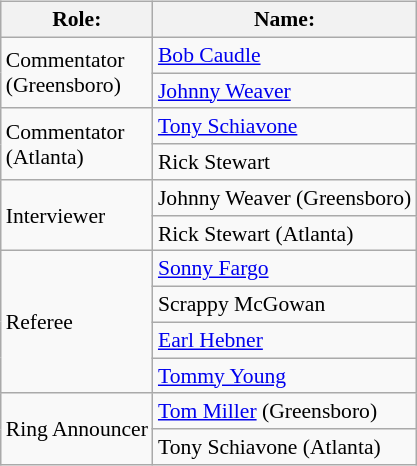<table class=wikitable style="font-size:90%; margin: 0.5em 0 0.5em 1em; float: right; clear: right;">
<tr>
<th>Role:</th>
<th>Name:</th>
</tr>
<tr>
<td rowspan=2>Commentator<br> (Greensboro)</td>
<td><a href='#'>Bob Caudle</a></td>
</tr>
<tr>
<td><a href='#'>Johnny Weaver</a></td>
</tr>
<tr>
<td rowspan=2>Commentator<br> (Atlanta)</td>
<td><a href='#'>Tony Schiavone</a></td>
</tr>
<tr>
<td>Rick Stewart</td>
</tr>
<tr>
<td rowspan=2>Interviewer</td>
<td>Johnny Weaver (Greensboro)</td>
</tr>
<tr>
<td>Rick Stewart (Atlanta)</td>
</tr>
<tr>
<td rowspan=4>Referee</td>
<td><a href='#'>Sonny Fargo</a></td>
</tr>
<tr>
<td>Scrappy McGowan</td>
</tr>
<tr>
<td><a href='#'>Earl Hebner</a></td>
</tr>
<tr>
<td><a href='#'>Tommy Young</a></td>
</tr>
<tr>
<td rowspan=2>Ring Announcer</td>
<td><a href='#'>Tom Miller</a> (Greensboro)</td>
</tr>
<tr>
<td>Tony Schiavone (Atlanta)</td>
</tr>
</table>
